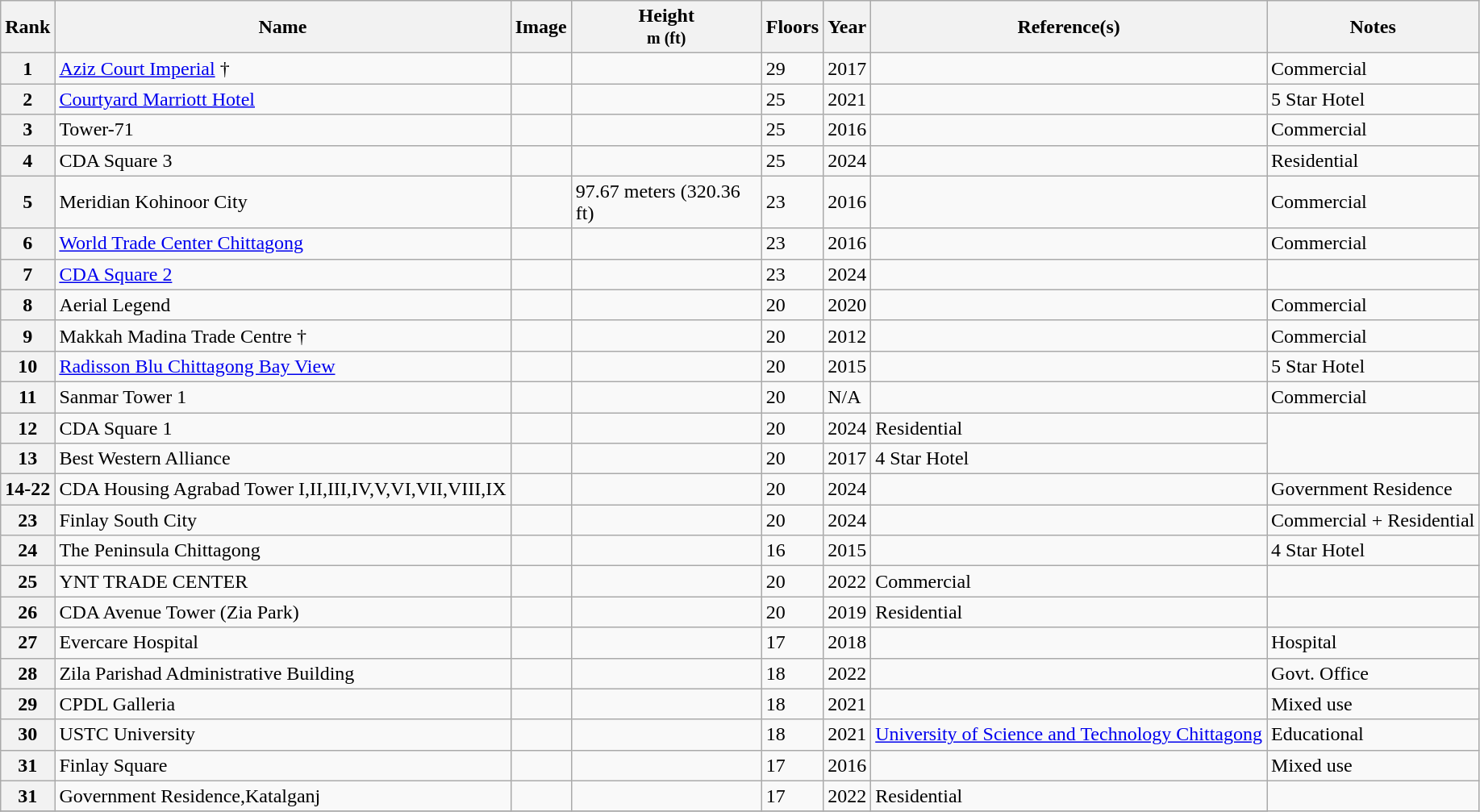<table class="wikitable sortable">
<tr>
<th scope="col">Rank</th>
<th scope="col">Name</th>
<th scope="col">Image</th>
<th style="width:150px;">Height<br><small>m (ft)</small></th>
<th scope="col">Floors</th>
<th scope="col">Year</th>
<th scope="col">Reference(s)</th>
<th class="unsortable">Notes</th>
</tr>
<tr>
<th>1</th>
<td><a href='#'>Aziz Court Imperial</a> †</td>
<td></td>
<td></td>
<td>29</td>
<td>2017</td>
<td></td>
<td><span>Commercial</span></td>
</tr>
<tr>
<th>2</th>
<td><a href='#'>Courtyard Marriott Hotel</a></td>
<td></td>
<td></td>
<td>25</td>
<td>2021</td>
<td></td>
<td><span>5 Star Hotel</span></td>
</tr>
<tr>
<th>3</th>
<td>Tower-71</td>
<td></td>
<td></td>
<td>25</td>
<td>2016</td>
<td></td>
<td><span>Commercial</span></td>
</tr>
<tr>
<th>4</th>
<td>CDA Square 3</td>
<td></td>
<td></td>
<td>25</td>
<td>2024</td>
<td></td>
<td><span>Residential</span></td>
</tr>
<tr>
<th>5</th>
<td>Meridian Kohinoor City</td>
<td></td>
<td>97.67 meters (320.36 ft)</td>
<td>23</td>
<td>2016</td>
<td></td>
<td><span>Commercial</span></td>
</tr>
<tr>
<th>6</th>
<td><a href='#'>World Trade Center Chittagong</a></td>
<td></td>
<td></td>
<td>23</td>
<td>2016</td>
<td></td>
<td><span>Commercial</span></td>
</tr>
<tr>
<th>7</th>
<td><a href='#'>CDA Square 2</a></td>
<td></td>
<td></td>
<td>23</td>
<td>2024</td>
<td></td>
</tr>
<tr>
<th>8</th>
<td>Aerial Legend</td>
<td></td>
<td></td>
<td>20</td>
<td>2020</td>
<td></td>
<td><span>Commercial</span></td>
</tr>
<tr>
<th>9</th>
<td>Makkah Madina Trade Centre †</td>
<td></td>
<td></td>
<td>20</td>
<td>2012</td>
<td></td>
<td><span>Commercial</span></td>
</tr>
<tr>
<th>10</th>
<td><a href='#'>Radisson Blu Chittagong Bay View</a></td>
<td></td>
<td></td>
<td>20</td>
<td>2015</td>
<td></td>
<td><span>5 Star Hotel</span></td>
</tr>
<tr>
<th>11</th>
<td>Sanmar Tower 1</td>
<td></td>
<td></td>
<td>20</td>
<td>N/A</td>
<td></td>
<td><span>Commercial</span></td>
</tr>
<tr>
<th>12</th>
<td>CDA Square 1</td>
<td></td>
<td></td>
<td>20</td>
<td>2024</td>
<td><span>Residential</span></td>
</tr>
<tr>
<th>13</th>
<td>Best Western Alliance</td>
<td></td>
<td></td>
<td>20</td>
<td>2017</td>
<td><span>4 Star Hotel</span></td>
</tr>
<tr>
<th>14-22</th>
<td>CDA Housing Agrabad Tower I,II,III,IV,V,VI,VII,VIII,IX</td>
<td></td>
<td></td>
<td>20</td>
<td>2024</td>
<td></td>
<td><span>Government Residence</span></td>
</tr>
<tr>
<th>23</th>
<td>Finlay South City</td>
<td></td>
<td></td>
<td>20</td>
<td>2024</td>
<td></td>
<td><span>Commercial + Residential</span></td>
</tr>
<tr>
<th>24</th>
<td>The Peninsula Chittagong</td>
<td></td>
<td></td>
<td>16</td>
<td>2015</td>
<td></td>
<td><span>4 Star Hotel</span></td>
</tr>
<tr>
<th>25</th>
<td>YNT TRADE CENTER</td>
<td></td>
<td></td>
<td>20</td>
<td>2022</td>
<td><span>Commercial </span></td>
<td></td>
</tr>
<tr>
<th>26</th>
<td>CDA Avenue Tower (Zia Park)</td>
<td></td>
<td></td>
<td>20</td>
<td>2019</td>
<td><span>Residential</span></td>
</tr>
<tr>
<th>27</th>
<td>Evercare Hospital</td>
<td></td>
<td></td>
<td>17</td>
<td>2018</td>
<td></td>
<td><span>Hospital</span></td>
</tr>
<tr>
<th>28</th>
<td>Zila Parishad Administrative Building</td>
<td></td>
<td></td>
<td>18</td>
<td>2022</td>
<td></td>
<td><span>Govt. Office</span></td>
</tr>
<tr>
<th>29</th>
<td>CPDL Galleria</td>
<td></td>
<td></td>
<td>18</td>
<td>2021</td>
<td></td>
<td><span>Mixed use</span></td>
</tr>
<tr>
<th>30</th>
<td>USTC University</td>
<td></td>
<td></td>
<td>18</td>
<td>2021</td>
<td><a href='#'>University of Science and Technology Chittagong</a></td>
<td><span>Educational</span></td>
</tr>
<tr>
<th>31</th>
<td>Finlay Square</td>
<td></td>
<td></td>
<td>17</td>
<td>2016</td>
<td></td>
<td><span>Mixed use</span></td>
</tr>
<tr>
<th>31</th>
<td>Government Residence,Katalganj</td>
<td></td>
<td></td>
<td>17</td>
<td>2022</td>
<td><span>Residential</span></td>
</tr>
<tr>
</tr>
</table>
